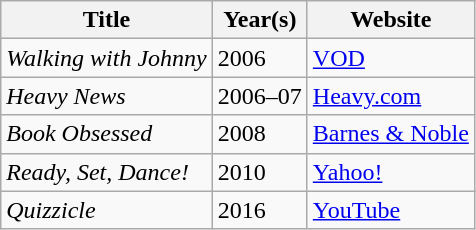<table class="wikitable">
<tr>
<th>Title</th>
<th>Year(s)</th>
<th>Website</th>
</tr>
<tr>
<td><em>Walking with Johnny</em></td>
<td>2006</td>
<td><a href='#'>VOD</a></td>
</tr>
<tr>
<td><em>Heavy News</em></td>
<td>2006–07</td>
<td><a href='#'>Heavy.com</a></td>
</tr>
<tr>
<td><em>Book Obsessed</em></td>
<td>2008</td>
<td><a href='#'>Barnes & Noble</a></td>
</tr>
<tr>
<td><em>Ready, Set, Dance!</em></td>
<td>2010</td>
<td><a href='#'>Yahoo!</a></td>
</tr>
<tr>
<td><em>Quizzicle</em></td>
<td>2016</td>
<td><a href='#'>YouTube</a></td>
</tr>
</table>
